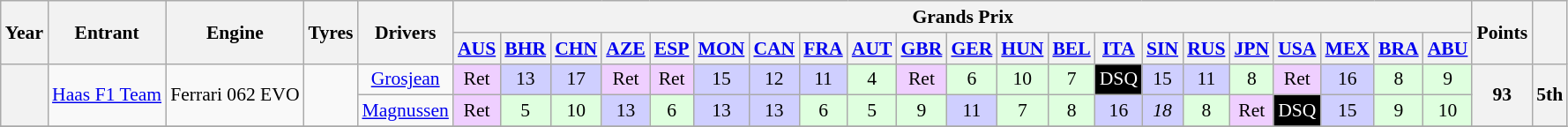<table class="wikitable" style="text-align:center; font-size:90%">
<tr>
<th rowspan="2">Year</th>
<th rowspan="2">Entrant</th>
<th rowspan="2">Engine</th>
<th rowspan="2">Tyres</th>
<th rowspan="2">Drivers</th>
<th colspan="21">Grands Prix</th>
<th rowspan="2">Points</th>
<th rowspan="2"></th>
</tr>
<tr>
<th><a href='#'>AUS</a></th>
<th><a href='#'>BHR</a></th>
<th><a href='#'>CHN</a></th>
<th><a href='#'>AZE</a></th>
<th><a href='#'>ESP</a></th>
<th><a href='#'>MON</a></th>
<th><a href='#'>CAN</a></th>
<th><a href='#'>FRA</a></th>
<th><a href='#'>AUT</a></th>
<th><a href='#'>GBR</a></th>
<th><a href='#'>GER</a></th>
<th><a href='#'>HUN</a></th>
<th><a href='#'>BEL</a></th>
<th><a href='#'>ITA</a></th>
<th><a href='#'>SIN</a></th>
<th><a href='#'>RUS</a></th>
<th><a href='#'>JPN</a></th>
<th><a href='#'>USA</a></th>
<th><a href='#'>MEX</a></th>
<th><a href='#'>BRA</a></th>
<th><a href='#'>ABU</a></th>
</tr>
<tr>
<th rowspan="2"></th>
<td rowspan="2"><a href='#'>Haas F1 Team</a></td>
<td rowspan="2">Ferrari 062 EVO</td>
<td rowspan="2"></td>
<td><a href='#'>Grosjean</a></td>
<td style="background-color:#efcfff">Ret</td>
<td style="background-color:#cfcfff">13</td>
<td style="background-color:#cfcfff">17</td>
<td style="background-color:#efcfff">Ret</td>
<td style="background-color:#efcfff">Ret</td>
<td style="background-color:#cfcfff">15</td>
<td style="background-color:#cfcfff">12</td>
<td style="background-color:#cfcfff">11</td>
<td style="background-color:#dfffdf">4</td>
<td style="background-color:#efcfff">Ret</td>
<td style="background-color:#dfffdf">6</td>
<td style="background-color:#dfffdf">10</td>
<td style="background-color:#dfffdf">7</td>
<td style="background:#000000; color:white">DSQ</td>
<td style="background-color:#cfcfff">15</td>
<td style="background-color:#cfcfff">11</td>
<td style="background-color:#dfffdf">8</td>
<td style="background-color:#efcfff">Ret</td>
<td style="background-color:#cfcfff">16</td>
<td style="background-color:#dfffdf">8</td>
<td style="background-color:#dfffdf">9</td>
<th rowspan="2">93</th>
<th rowspan="2">5th</th>
</tr>
<tr>
<td><a href='#'>Magnussen</a></td>
<td style="background-color:#efcfff">Ret</td>
<td style="background-color:#dfffdf">5</td>
<td style="background-color:#dfffdf">10</td>
<td style="background-color:#cfcfff">13</td>
<td style="background-color:#dfffdf">6</td>
<td style="background-color:#cfcfff">13</td>
<td style="background-color:#cfcfff">13</td>
<td style="background-color:#dfffdf">6</td>
<td style="background-color:#dfffdf">5</td>
<td style="background-color:#dfffdf">9</td>
<td style="background-color:#cfcfff">11</td>
<td style="background-color:#dfffdf">7</td>
<td style="background-color:#dfffdf">8</td>
<td style="background-color:#cfcfff">16</td>
<td style="background-color:#cfcfff"><em>18</em></td>
<td style="background-color:#dfffdf">8</td>
<td style="background-color:#efcfff">Ret</td>
<td style="background:#000000; color:white">DSQ</td>
<td style="background-color:#cfcfff">15</td>
<td style="background-color:#dfffdf">9</td>
<td style="background-color:#dfffdf">10</td>
</tr>
<tr>
</tr>
</table>
